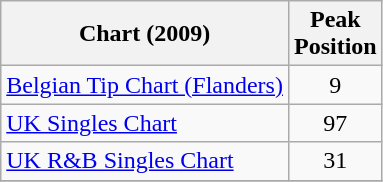<table class="wikitable sortable">
<tr>
<th align="left">Chart (2009)</th>
<th align="left">Peak<br>Position</th>
</tr>
<tr>
<td align="left"><a href='#'>Belgian Tip Chart (Flanders)</a></td>
<td align="center">9</td>
</tr>
<tr>
<td align="left"><a href='#'>UK Singles Chart</a></td>
<td align="center">97</td>
</tr>
<tr>
<td align="left"><a href='#'>UK R&B Singles Chart</a></td>
<td align="center">31</td>
</tr>
<tr>
</tr>
</table>
